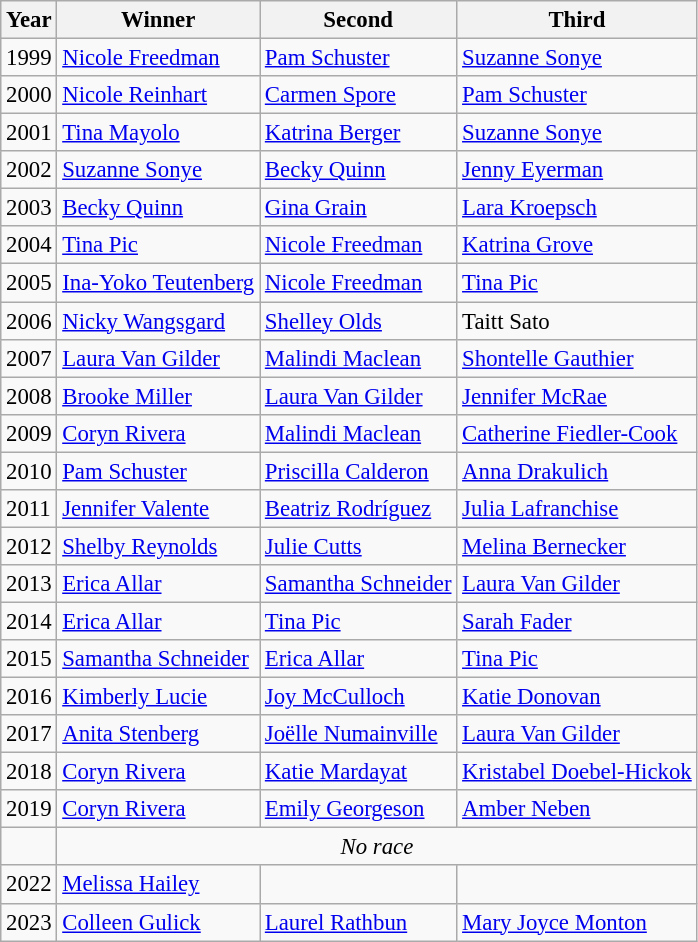<table class="wikitable sortable" style="font-size:95%">
<tr>
<th>Year</th>
<th>Winner</th>
<th>Second</th>
<th>Third</th>
</tr>
<tr>
<td>1999</td>
<td> <a href='#'>Nicole Freedman</a></td>
<td> <a href='#'>Pam Schuster</a></td>
<td> <a href='#'>Suzanne Sonye</a></td>
</tr>
<tr>
<td>2000</td>
<td> <a href='#'>Nicole Reinhart</a></td>
<td> <a href='#'>Carmen Spore</a></td>
<td> <a href='#'>Pam Schuster</a></td>
</tr>
<tr>
<td>2001</td>
<td> <a href='#'>Tina Mayolo</a></td>
<td> <a href='#'>Katrina Berger</a></td>
<td> <a href='#'>Suzanne Sonye</a></td>
</tr>
<tr>
<td>2002</td>
<td> <a href='#'>Suzanne Sonye</a></td>
<td> <a href='#'>Becky Quinn</a></td>
<td> <a href='#'>Jenny Eyerman</a></td>
</tr>
<tr>
<td>2003</td>
<td> <a href='#'>Becky Quinn</a></td>
<td> <a href='#'>Gina Grain</a></td>
<td> <a href='#'>Lara Kroepsch</a></td>
</tr>
<tr>
<td>2004</td>
<td> <a href='#'>Tina Pic</a></td>
<td> <a href='#'>Nicole Freedman</a></td>
<td> <a href='#'>Katrina Grove</a></td>
</tr>
<tr>
<td>2005</td>
<td> <a href='#'>Ina-Yoko Teutenberg</a></td>
<td> <a href='#'>Nicole Freedman</a></td>
<td> <a href='#'>Tina Pic</a></td>
</tr>
<tr>
<td>2006</td>
<td> <a href='#'>Nicky Wangsgard</a></td>
<td> <a href='#'>Shelley Olds</a></td>
<td> Taitt Sato</td>
</tr>
<tr>
<td>2007</td>
<td> <a href='#'>Laura Van Gilder</a></td>
<td> <a href='#'>Malindi Maclean</a></td>
<td> <a href='#'>Shontelle Gauthier</a></td>
</tr>
<tr>
<td>2008</td>
<td> <a href='#'>Brooke Miller</a></td>
<td> <a href='#'>Laura Van Gilder</a></td>
<td> <a href='#'>Jennifer McRae</a></td>
</tr>
<tr>
<td>2009</td>
<td> <a href='#'>Coryn Rivera</a></td>
<td> <a href='#'>Malindi Maclean</a></td>
<td> <a href='#'>Catherine Fiedler-Cook</a></td>
</tr>
<tr>
<td>2010</td>
<td> <a href='#'>Pam Schuster</a></td>
<td> <a href='#'>Priscilla Calderon</a></td>
<td> <a href='#'>Anna Drakulich</a></td>
</tr>
<tr>
<td>2011</td>
<td> <a href='#'>Jennifer Valente</a></td>
<td> <a href='#'>Beatriz Rodríguez</a></td>
<td> <a href='#'>Julia Lafranchise</a></td>
</tr>
<tr>
<td>2012</td>
<td> <a href='#'>Shelby Reynolds</a></td>
<td> <a href='#'>Julie Cutts</a></td>
<td> <a href='#'>Melina Bernecker</a></td>
</tr>
<tr>
<td>2013</td>
<td> <a href='#'>Erica Allar</a></td>
<td> <a href='#'>Samantha Schneider</a></td>
<td> <a href='#'>Laura Van Gilder</a></td>
</tr>
<tr>
<td>2014</td>
<td> <a href='#'>Erica Allar</a></td>
<td> <a href='#'>Tina Pic</a></td>
<td> <a href='#'>Sarah Fader</a></td>
</tr>
<tr>
<td>2015</td>
<td> <a href='#'>Samantha Schneider</a></td>
<td> <a href='#'>Erica Allar</a></td>
<td> <a href='#'>Tina Pic</a></td>
</tr>
<tr>
<td>2016</td>
<td> <a href='#'>Kimberly Lucie</a></td>
<td> <a href='#'>Joy McCulloch</a></td>
<td> <a href='#'>Katie Donovan</a></td>
</tr>
<tr>
<td>2017</td>
<td> <a href='#'>Anita Stenberg</a></td>
<td> <a href='#'>Joëlle Numainville</a></td>
<td> <a href='#'>Laura Van Gilder</a></td>
</tr>
<tr>
<td>2018</td>
<td> <a href='#'>Coryn Rivera</a></td>
<td> <a href='#'>Katie Mardayat</a></td>
<td> <a href='#'>Kristabel Doebel-Hickok</a></td>
</tr>
<tr>
<td>2019</td>
<td> <a href='#'>Coryn Rivera</a></td>
<td> <a href='#'>Emily Georgeson</a></td>
<td> <a href='#'>Amber Neben</a></td>
</tr>
<tr>
<td></td>
<td colspan=3 align=center><em>No race</em></td>
</tr>
<tr>
<td>2022</td>
<td> <a href='#'>Melissa Hailey</a></td>
<td></td>
<td></td>
</tr>
<tr>
<td>2023</td>
<td> <a href='#'>Colleen Gulick</a></td>
<td> <a href='#'>Laurel Rathbun</a></td>
<td> <a href='#'>Mary Joyce Monton</a></td>
</tr>
</table>
